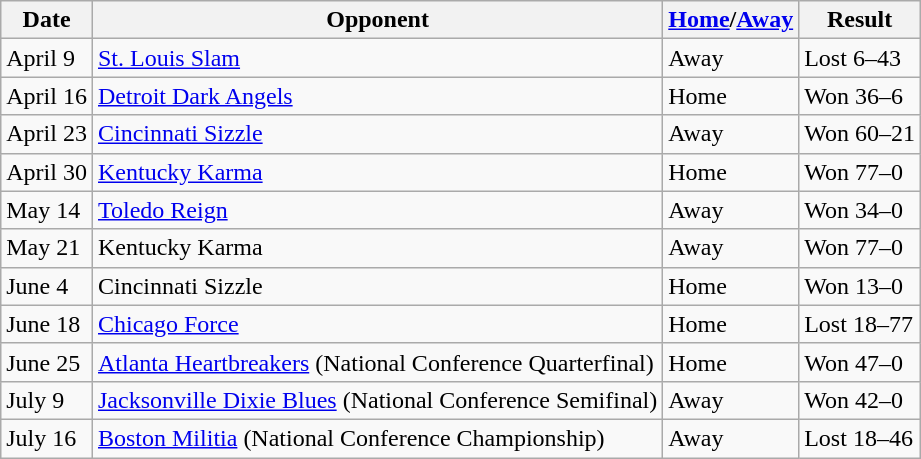<table class="wikitable">
<tr>
<th>Date</th>
<th>Opponent</th>
<th><a href='#'>Home</a>/<a href='#'>Away</a></th>
<th>Result</th>
</tr>
<tr>
<td>April 9</td>
<td><a href='#'>St. Louis Slam</a></td>
<td>Away</td>
<td>Lost 6–43</td>
</tr>
<tr>
<td>April 16</td>
<td><a href='#'>Detroit Dark Angels</a></td>
<td>Home</td>
<td>Won 36–6</td>
</tr>
<tr>
<td>April 23</td>
<td><a href='#'>Cincinnati Sizzle</a></td>
<td>Away</td>
<td>Won 60–21</td>
</tr>
<tr>
<td>April 30</td>
<td><a href='#'>Kentucky Karma</a></td>
<td>Home</td>
<td>Won 77–0</td>
</tr>
<tr>
<td>May 14</td>
<td><a href='#'>Toledo Reign</a></td>
<td>Away</td>
<td>Won 34–0</td>
</tr>
<tr>
<td>May 21</td>
<td>Kentucky Karma</td>
<td>Away</td>
<td>Won 77–0</td>
</tr>
<tr>
<td>June 4</td>
<td>Cincinnati Sizzle</td>
<td>Home</td>
<td>Won 13–0</td>
</tr>
<tr>
<td>June 18</td>
<td><a href='#'>Chicago Force</a></td>
<td>Home</td>
<td>Lost 18–77</td>
</tr>
<tr>
<td>June 25</td>
<td><a href='#'>Atlanta Heartbreakers</a> (National Conference Quarterfinal)</td>
<td>Home</td>
<td>Won 47–0</td>
</tr>
<tr>
<td>July 9</td>
<td><a href='#'>Jacksonville Dixie Blues</a> (National Conference Semifinal)</td>
<td>Away</td>
<td>Won 42–0</td>
</tr>
<tr>
<td>July 16</td>
<td><a href='#'>Boston Militia</a> (National Conference Championship)</td>
<td>Away</td>
<td>Lost 18–46</td>
</tr>
</table>
